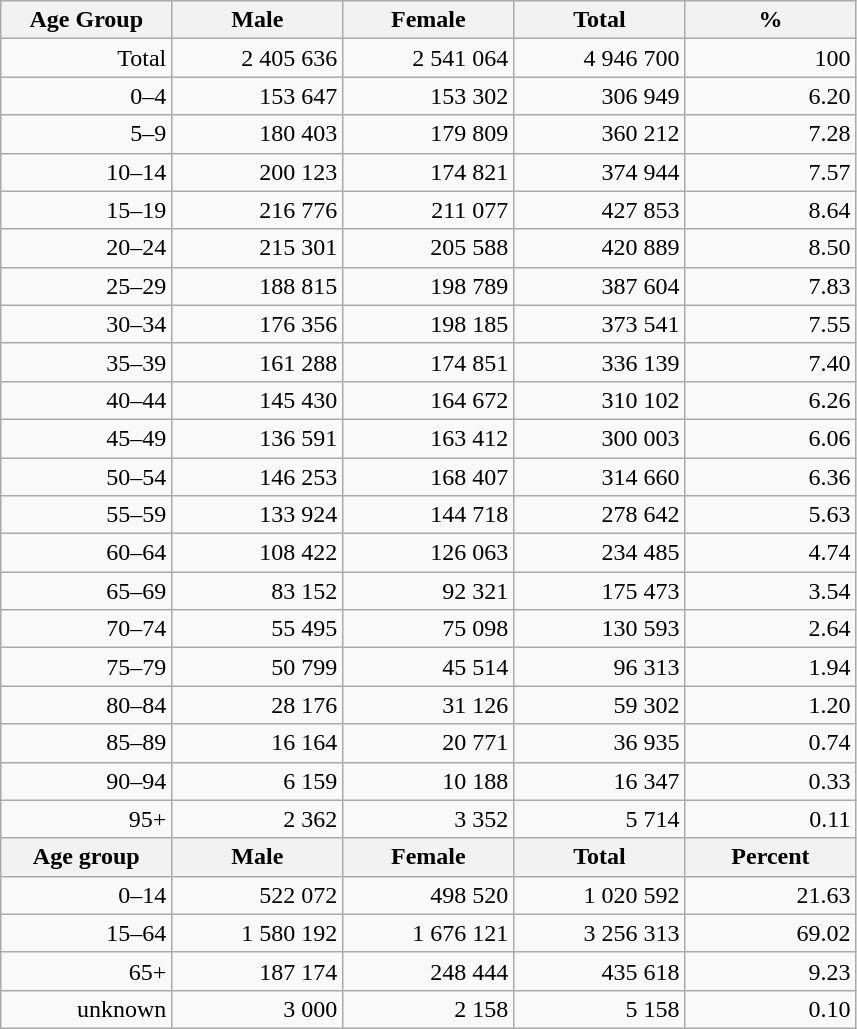<table class="wikitable">
<tr>
<th style="width:80pt;">Age Group</th>
<th style="width:80pt;">Male</th>
<th style="width:80pt;">Female</th>
<th style="width:80pt;">Total</th>
<th style="width:80pt;">%</th>
</tr>
<tr style="text-align:right;">
<td>Total</td>
<td>2 405 636</td>
<td>2 541 064</td>
<td>4 946 700</td>
<td>100</td>
</tr>
<tr style="text-align:right;">
<td>0–4</td>
<td>153 647</td>
<td>153 302</td>
<td>306 949</td>
<td>6.20</td>
</tr>
<tr style="text-align:right;">
<td>5–9</td>
<td>180 403</td>
<td>179 809</td>
<td>360 212</td>
<td>7.28</td>
</tr>
<tr style="text-align:right;">
<td>10–14</td>
<td>200 123</td>
<td>174 821</td>
<td>374 944</td>
<td>7.57</td>
</tr>
<tr style="text-align:right;">
<td>15–19</td>
<td>216 776</td>
<td>211 077</td>
<td>427 853</td>
<td>8.64</td>
</tr>
<tr style="text-align:right;">
<td>20–24</td>
<td>215 301</td>
<td>205 588</td>
<td>420 889</td>
<td>8.50</td>
</tr>
<tr style="text-align:right;">
<td>25–29</td>
<td>188 815</td>
<td>198 789</td>
<td>387 604</td>
<td>7.83</td>
</tr>
<tr style="text-align:right;">
<td>30–34</td>
<td>176 356</td>
<td>198 185</td>
<td>373 541</td>
<td>7.55</td>
</tr>
<tr style="text-align:right;">
<td>35–39</td>
<td>161 288</td>
<td>174 851</td>
<td>336 139</td>
<td>7.40</td>
</tr>
<tr style="text-align:right;">
<td>40–44</td>
<td>145 430</td>
<td>164 672</td>
<td>310 102</td>
<td>6.26</td>
</tr>
<tr style="text-align:right;">
<td>45–49</td>
<td>136 591</td>
<td>163 412</td>
<td>300 003</td>
<td>6.06</td>
</tr>
<tr style="text-align:right;">
<td>50–54</td>
<td>146 253</td>
<td>168 407</td>
<td>314 660</td>
<td>6.36</td>
</tr>
<tr style="text-align:right;">
<td>55–59</td>
<td>133 924</td>
<td>144 718</td>
<td>278 642</td>
<td>5.63</td>
</tr>
<tr style="text-align:right;">
<td>60–64</td>
<td>108 422</td>
<td>126 063</td>
<td>234 485</td>
<td>4.74</td>
</tr>
<tr style="text-align:right;">
<td>65–69</td>
<td>83 152</td>
<td>92 321</td>
<td>175 473</td>
<td>3.54</td>
</tr>
<tr style="text-align:right;">
<td>70–74</td>
<td>55 495</td>
<td>75 098</td>
<td>130 593</td>
<td>2.64</td>
</tr>
<tr style="text-align:right;">
<td>75–79</td>
<td>50 799</td>
<td>45 514</td>
<td>96 313</td>
<td>1.94</td>
</tr>
<tr style="text-align:right;">
<td>80–84</td>
<td>28 176</td>
<td>31 126</td>
<td>59 302</td>
<td>1.20</td>
</tr>
<tr style="text-align:right;">
<td>85–89</td>
<td>16 164</td>
<td>20 771</td>
<td>36 935</td>
<td>0.74</td>
</tr>
<tr style="text-align:right;">
<td>90–94</td>
<td>6 159</td>
<td>10 188</td>
<td>16 347</td>
<td>0.33</td>
</tr>
<tr style="text-align:right;">
<td>95+</td>
<td>2 362</td>
<td>3 352</td>
<td>5 714</td>
<td>0.11</td>
</tr>
<tr>
<th style="width:50px;">Age group</th>
<th style="width:80pt;">Male</th>
<th style="width:80px;">Female</th>
<th style="width:80px;">Total</th>
<th style="width:50px;">Percent</th>
</tr>
<tr style="text-align:right;">
<td>0–14</td>
<td>522 072</td>
<td>498 520</td>
<td>1 020 592</td>
<td>21.63</td>
</tr>
<tr style="text-align:right;">
<td>15–64</td>
<td>1 580 192</td>
<td>1 676 121</td>
<td>3 256 313</td>
<td>69.02</td>
</tr>
<tr style="text-align:right;">
<td>65+</td>
<td>187 174</td>
<td>248 444</td>
<td>435 618</td>
<td>9.23</td>
</tr>
<tr style="text-align:right;">
<td>unknown</td>
<td>3 000</td>
<td>2 158</td>
<td>5 158</td>
<td>0.10</td>
</tr>
</table>
